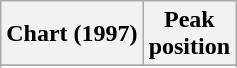<table class="wikitable sortable plainrowheaders" style="text-align:center">
<tr>
<th scope="col">Chart (1997)</th>
<th scope="col">Peak<br>position</th>
</tr>
<tr>
</tr>
<tr>
</tr>
</table>
